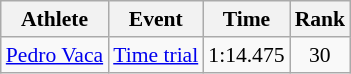<table class=wikitable style="font-size:90%; text-align:center">
<tr>
<th>Athlete</th>
<th>Event</th>
<th>Time</th>
<th>Rank</th>
</tr>
<tr align=center>
<td align=left><a href='#'>Pedro Vaca</a></td>
<td align=left><a href='#'>Time trial</a></td>
<td>1:14.475</td>
<td>30</td>
</tr>
</table>
